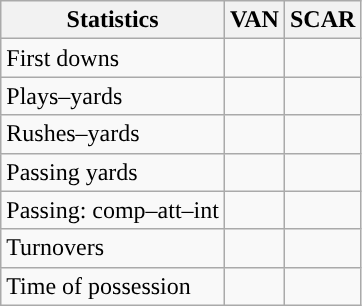<table class="wikitable" style="float:left">
<tr>
<th>Statistics</th>
<th>VAN</th>
<th>SCAR</th>
</tr>
<tr>
<td>First downs</td>
<td></td>
<td></td>
</tr>
<tr>
<td>Plays–yards</td>
<td></td>
<td></td>
</tr>
<tr>
<td>Rushes–yards</td>
<td></td>
<td></td>
</tr>
<tr>
<td>Passing yards</td>
<td></td>
<td></td>
</tr>
<tr>
<td>Passing: comp–att–int</td>
<td></td>
<td></td>
</tr>
<tr>
<td>Turnovers</td>
<td></td>
<td></td>
</tr>
<tr>
<td>Time of possession</td>
<td></td>
<td></td>
</tr>
</table>
